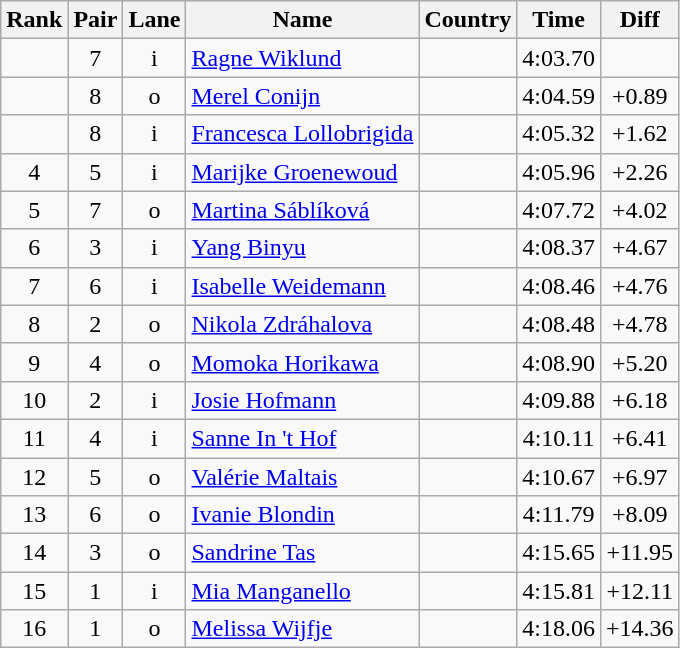<table class="wikitable sortable" style="text-align:center">
<tr>
<th>Rank</th>
<th>Pair</th>
<th>Lane</th>
<th>Name</th>
<th>Country</th>
<th>Time</th>
<th>Diff</th>
</tr>
<tr>
<td></td>
<td>7</td>
<td>i</td>
<td align=left><a href='#'>Ragne Wiklund</a></td>
<td align=left></td>
<td>4:03.70</td>
<td></td>
</tr>
<tr>
<td></td>
<td>8</td>
<td>o</td>
<td align=left><a href='#'>Merel Conijn</a></td>
<td align=left></td>
<td>4:04.59</td>
<td>+0.89</td>
</tr>
<tr>
<td></td>
<td>8</td>
<td>i</td>
<td align=left><a href='#'>Francesca Lollobrigida</a></td>
<td align=left></td>
<td>4:05.32</td>
<td>+1.62</td>
</tr>
<tr>
<td>4</td>
<td>5</td>
<td>i</td>
<td align=left><a href='#'>Marijke Groenewoud</a></td>
<td align=left></td>
<td>4:05.96</td>
<td>+2.26</td>
</tr>
<tr>
<td>5</td>
<td>7</td>
<td>o</td>
<td align=left><a href='#'>Martina Sáblíková</a></td>
<td align=left></td>
<td>4:07.72</td>
<td>+4.02</td>
</tr>
<tr>
<td>6</td>
<td>3</td>
<td>i</td>
<td align=left><a href='#'>Yang Binyu</a></td>
<td align=left></td>
<td>4:08.37</td>
<td>+4.67</td>
</tr>
<tr>
<td>7</td>
<td>6</td>
<td>i</td>
<td align=left><a href='#'>Isabelle Weidemann</a></td>
<td align=left></td>
<td>4:08.46</td>
<td>+4.76</td>
</tr>
<tr>
<td>8</td>
<td>2</td>
<td>o</td>
<td align=left><a href='#'>Nikola Zdráhalova</a></td>
<td align=left></td>
<td>4:08.48</td>
<td>+4.78</td>
</tr>
<tr>
<td>9</td>
<td>4</td>
<td>o</td>
<td align=left><a href='#'>Momoka Horikawa</a></td>
<td align=left></td>
<td>4:08.90</td>
<td>+5.20</td>
</tr>
<tr>
<td>10</td>
<td>2</td>
<td>i</td>
<td align=left><a href='#'>Josie Hofmann</a></td>
<td align=left></td>
<td>4:09.88</td>
<td>+6.18</td>
</tr>
<tr>
<td>11</td>
<td>4</td>
<td>i</td>
<td align=left><a href='#'>Sanne In 't Hof</a></td>
<td align=left></td>
<td>4:10.11</td>
<td>+6.41</td>
</tr>
<tr>
<td>12</td>
<td>5</td>
<td>o</td>
<td align=left><a href='#'>Valérie Maltais</a></td>
<td align=left></td>
<td>4:10.67</td>
<td>+6.97</td>
</tr>
<tr>
<td>13</td>
<td>6</td>
<td>o</td>
<td align=left><a href='#'>Ivanie Blondin</a></td>
<td align=left></td>
<td>4:11.79</td>
<td>+8.09</td>
</tr>
<tr>
<td>14</td>
<td>3</td>
<td>o</td>
<td align=left><a href='#'>Sandrine Tas</a></td>
<td align=left></td>
<td>4:15.65</td>
<td>+11.95</td>
</tr>
<tr>
<td>15</td>
<td>1</td>
<td>i</td>
<td align=left><a href='#'>Mia Manganello</a></td>
<td align=left></td>
<td>4:15.81</td>
<td>+12.11</td>
</tr>
<tr>
<td>16</td>
<td>1</td>
<td>o</td>
<td align=left><a href='#'>Melissa Wijfje</a></td>
<td align=left></td>
<td>4:18.06</td>
<td>+14.36</td>
</tr>
</table>
